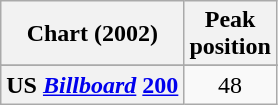<table class="wikitable plainrowheaders sortable" border="1">
<tr>
<th scope="col">Chart (2002)</th>
<th scope="col">Peak<br>position</th>
</tr>
<tr>
</tr>
<tr>
</tr>
<tr>
</tr>
<tr>
<th scope="row">US <em><a href='#'>Billboard</a></em> <a href='#'>200</a></th>
<td style="text-align:center;">48</td>
</tr>
</table>
